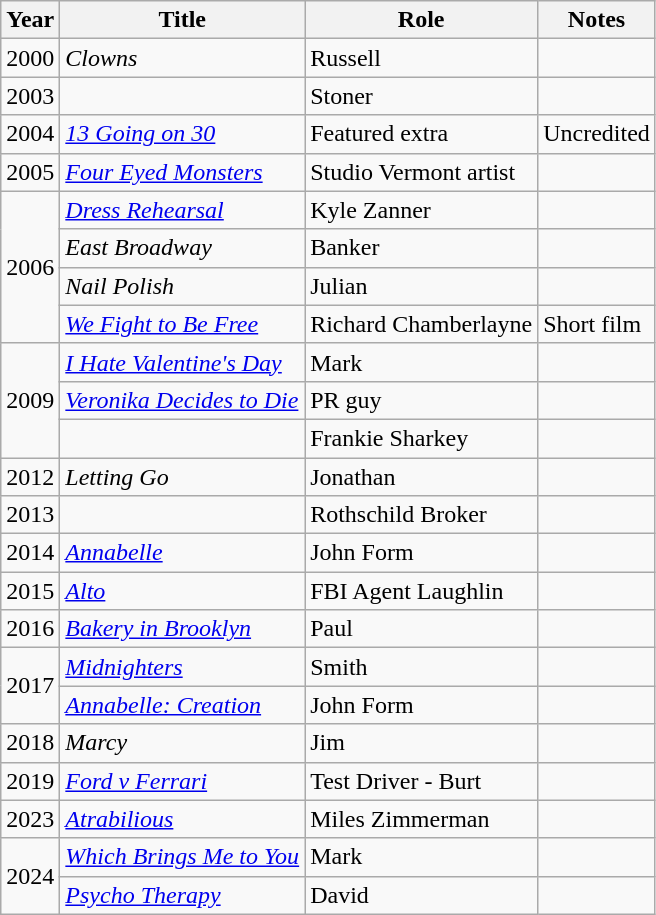<table class="wikitable sortable">
<tr>
<th>Year</th>
<th>Title</th>
<th>Role</th>
<th class="unsortable">Notes</th>
</tr>
<tr>
<td>2000</td>
<td><em>Clowns</em></td>
<td>Russell</td>
<td></td>
</tr>
<tr>
<td>2003</td>
<td><em></em></td>
<td>Stoner</td>
<td></td>
</tr>
<tr>
<td>2004</td>
<td><em><a href='#'>13 Going on 30</a></em></td>
<td>Featured extra</td>
<td>Uncredited</td>
</tr>
<tr>
<td>2005</td>
<td><em><a href='#'>Four Eyed Monsters</a></em></td>
<td>Studio Vermont artist</td>
<td></td>
</tr>
<tr>
<td rowspan="4">2006</td>
<td><em><a href='#'>Dress Rehearsal</a></em></td>
<td>Kyle Zanner</td>
<td></td>
</tr>
<tr>
<td><em>East Broadway</em></td>
<td>Banker</td>
<td></td>
</tr>
<tr>
<td><em>Nail Polish</em></td>
<td>Julian</td>
<td></td>
</tr>
<tr>
<td><em><a href='#'>We Fight to Be Free</a></em></td>
<td>Richard Chamberlayne</td>
<td>Short film</td>
</tr>
<tr>
<td rowspan="3">2009</td>
<td><em><a href='#'>I Hate Valentine's Day</a></em></td>
<td>Mark</td>
<td></td>
</tr>
<tr>
<td><em><a href='#'>Veronika Decides to Die</a></em></td>
<td>PR guy</td>
<td></td>
</tr>
<tr>
<td><em></em></td>
<td>Frankie Sharkey</td>
<td></td>
</tr>
<tr>
<td>2012</td>
<td><em>Letting Go</em></td>
<td>Jonathan</td>
<td></td>
</tr>
<tr>
<td>2013</td>
<td><em></em></td>
<td>Rothschild Broker</td>
<td></td>
</tr>
<tr>
<td>2014</td>
<td><em><a href='#'>Annabelle</a></em></td>
<td>John Form</td>
<td></td>
</tr>
<tr>
<td>2015</td>
<td><em><a href='#'>Alto</a></em></td>
<td>FBI Agent Laughlin</td>
<td></td>
</tr>
<tr>
<td>2016</td>
<td><em><a href='#'>Bakery in Brooklyn</a></em></td>
<td>Paul</td>
<td></td>
</tr>
<tr>
<td rowspan="2">2017</td>
<td><em><a href='#'>Midnighters</a></em></td>
<td>Smith</td>
<td></td>
</tr>
<tr>
<td><em><a href='#'>Annabelle: Creation</a></em></td>
<td>John Form</td>
<td></td>
</tr>
<tr>
<td>2018</td>
<td><em>Marcy</em></td>
<td>Jim</td>
<td></td>
</tr>
<tr>
<td>2019</td>
<td><em><a href='#'>Ford v Ferrari</a></em></td>
<td>Test Driver - Burt</td>
<td></td>
</tr>
<tr>
<td>2023</td>
<td><em><a href='#'>Atrabilious</a></em></td>
<td>Miles Zimmerman</td>
<td></td>
</tr>
<tr>
<td rowspan="2">2024</td>
<td><em><a href='#'>Which Brings Me to You</a></em></td>
<td>Mark</td>
<td></td>
</tr>
<tr>
<td><em><a href='#'>Psycho Therapy</a></em></td>
<td>David</td>
<td></td>
</tr>
</table>
